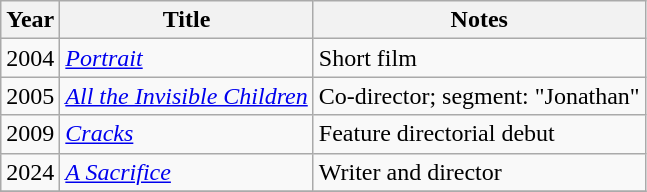<table class="wikitable">
<tr>
<th>Year</th>
<th>Title</th>
<th>Notes</th>
</tr>
<tr>
<td>2004</td>
<td><em><a href='#'>Portrait</a></em></td>
<td>Short film</td>
</tr>
<tr>
<td>2005</td>
<td><em><a href='#'>All the Invisible Children</a></em></td>
<td>Co-director; segment: "Jonathan"</td>
</tr>
<tr>
<td>2009</td>
<td><em><a href='#'>Cracks</a></em></td>
<td>Feature directorial debut</td>
</tr>
<tr>
<td>2024</td>
<td><em><a href='#'>A Sacrifice</a></em></td>
<td>Writer and director</td>
</tr>
<tr>
</tr>
</table>
